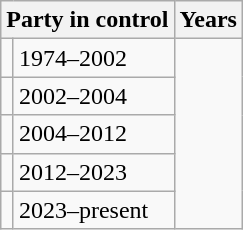<table class="wikitable">
<tr>
<th colspan="2">Party in control</th>
<th>Years</th>
</tr>
<tr>
<td></td>
<td>1974–2002</td>
</tr>
<tr>
<td></td>
<td>2002–2004</td>
</tr>
<tr>
<td></td>
<td>2004–2012</td>
</tr>
<tr>
<td></td>
<td>2012–2023</td>
</tr>
<tr>
<td></td>
<td>2023–present</td>
</tr>
</table>
